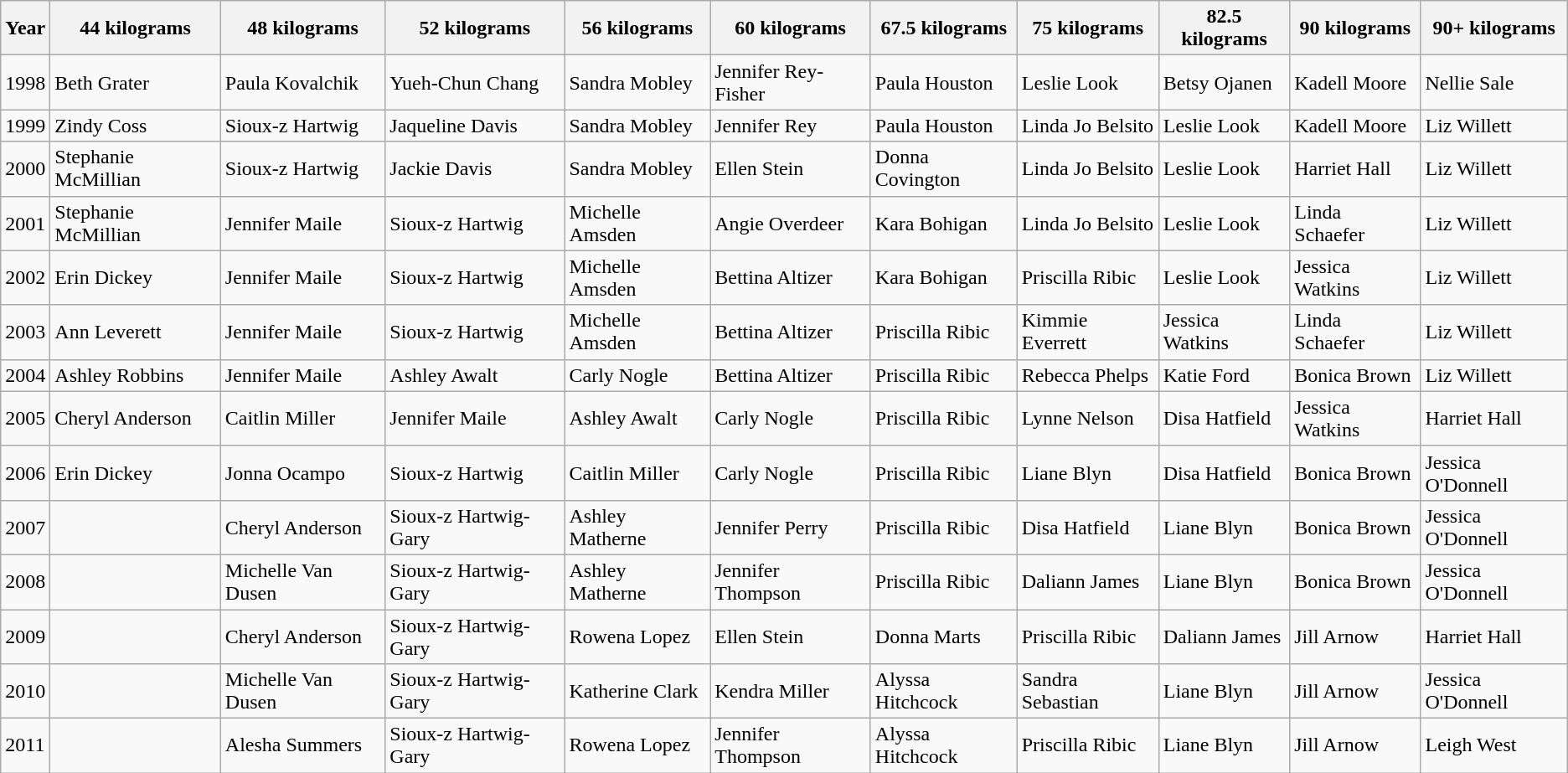<table class="sortable wikitable">
<tr>
<th>Year</th>
<th>44 kilograms</th>
<th>48 kilograms</th>
<th>52 kilograms</th>
<th>56 kilograms</th>
<th>60 kilograms</th>
<th>67.5 kilograms</th>
<th>75 kilograms</th>
<th>82.5 kilograms</th>
<th>90 kilograms</th>
<th>90+ kilograms</th>
</tr>
<tr>
<td>1998</td>
<td>Beth Grater</td>
<td>Paula Kovalchik</td>
<td>Yueh-Chun Chang</td>
<td>Sandra Mobley</td>
<td>Jennifer Rey-Fisher</td>
<td>Paula Houston</td>
<td>Leslie Look</td>
<td>Betsy Ojanen</td>
<td>Kadell Moore</td>
<td>Nellie Sale</td>
</tr>
<tr>
<td>1999</td>
<td>Zindy Coss</td>
<td>Sioux-z Hartwig</td>
<td>Jaqueline Davis</td>
<td>Sandra Mobley</td>
<td>Jennifer Rey</td>
<td>Paula Houston</td>
<td>Linda Jo Belsito</td>
<td>Leslie Look</td>
<td>Kadell Moore</td>
<td>Liz Willett</td>
</tr>
<tr>
<td>2000</td>
<td>Stephanie McMillian</td>
<td>Sioux-z Hartwig</td>
<td>Jackie Davis</td>
<td>Sandra Mobley</td>
<td>Ellen Stein</td>
<td>Donna Covington</td>
<td>Linda Jo Belsito</td>
<td>Leslie Look</td>
<td>Harriet Hall</td>
<td>Liz Willett</td>
</tr>
<tr>
<td>2001</td>
<td>Stephanie McMillian</td>
<td>Jennifer Maile</td>
<td>Sioux-z Hartwig</td>
<td>Michelle Amsden</td>
<td>Angie Overdeer</td>
<td>Kara Bohigan</td>
<td>Linda Jo Belsito</td>
<td>Leslie Look</td>
<td>Linda Schaefer</td>
<td>Liz Willett</td>
</tr>
<tr>
<td>2002</td>
<td>Erin Dickey</td>
<td>Jennifer Maile</td>
<td>Sioux-z Hartwig</td>
<td>Michelle Amsden</td>
<td>Bettina Altizer</td>
<td>Kara Bohigan</td>
<td>Priscilla Ribic</td>
<td>Leslie Look</td>
<td>Jessica Watkins</td>
<td>Liz Willett</td>
</tr>
<tr>
<td>2003</td>
<td>Ann Leverett</td>
<td>Jennifer Maile</td>
<td>Sioux-z Hartwig</td>
<td>Michelle Amsden</td>
<td>Bettina Altizer</td>
<td>Priscilla Ribic</td>
<td>Kimmie Everrett</td>
<td>Jessica Watkins</td>
<td>Linda Schaefer</td>
<td>Liz Willett</td>
</tr>
<tr>
<td>2004</td>
<td>Ashley Robbins</td>
<td>Jennifer Maile</td>
<td>Ashley Awalt</td>
<td>Carly Nogle</td>
<td>Bettina Altizer</td>
<td>Priscilla Ribic</td>
<td>Rebecca Phelps</td>
<td>Katie Ford</td>
<td>Bonica Brown</td>
<td>Liz Willett</td>
</tr>
<tr>
<td>2005</td>
<td>Cheryl Anderson</td>
<td>Caitlin Miller</td>
<td>Jennifer Maile</td>
<td>Ashley Awalt</td>
<td>Carly Nogle</td>
<td>Priscilla Ribic</td>
<td>Lynne Nelson</td>
<td>Disa Hatfield</td>
<td>Jessica Watkins</td>
<td>Harriet Hall</td>
</tr>
<tr>
<td>2006</td>
<td>Erin Dickey</td>
<td>Jonna Ocampo</td>
<td>Sioux-z Hartwig</td>
<td>Caitlin Miller</td>
<td>Carly Nogle</td>
<td>Priscilla Ribic</td>
<td>Liane Blyn</td>
<td>Disa Hatfield</td>
<td>Bonica Brown</td>
<td>Jessica O'Donnell</td>
</tr>
<tr>
<td>2007</td>
<td></td>
<td>Cheryl Anderson</td>
<td>Sioux-z Hartwig-Gary</td>
<td>Ashley Matherne</td>
<td>Jennifer Perry</td>
<td>Priscilla Ribic</td>
<td>Disa Hatfield</td>
<td>Liane Blyn</td>
<td>Bonica Brown</td>
<td>Jessica O'Donnell</td>
</tr>
<tr>
<td>2008</td>
<td></td>
<td>Michelle Van Dusen</td>
<td>Sioux-z Hartwig-Gary</td>
<td>Ashley Matherne</td>
<td>Jennifer Thompson</td>
<td>Priscilla Ribic</td>
<td>Daliann James</td>
<td>Liane Blyn</td>
<td>Bonica Brown</td>
<td>Jessica O'Donnell</td>
</tr>
<tr>
<td>2009</td>
<td></td>
<td>Cheryl Anderson</td>
<td>Sioux-z Hartwig-Gary</td>
<td>Rowena Lopez</td>
<td>Ellen Stein</td>
<td>Donna Marts</td>
<td>Priscilla Ribic</td>
<td>Daliann James</td>
<td>Jill Arnow</td>
<td>Harriet Hall</td>
</tr>
<tr>
<td>2010</td>
<td></td>
<td>Michelle Van Dusen</td>
<td>Sioux-z Hartwig-Gary</td>
<td>Katherine Clark</td>
<td>Kendra Miller</td>
<td>Alyssa Hitchcock</td>
<td>Sandra Sebastian</td>
<td>Liane Blyn</td>
<td>Jill Arnow</td>
<td>Jessica O'Donnell</td>
</tr>
<tr>
<td>2011</td>
<td></td>
<td>Alesha Summers</td>
<td>Sioux-z Hartwig-Gary</td>
<td>Rowena Lopez</td>
<td>Jennifer Thompson</td>
<td>Alyssa Hitchcock</td>
<td>Priscilla Ribic</td>
<td>Liane Blyn</td>
<td>Jill Arnow</td>
<td>Leigh West</td>
</tr>
</table>
